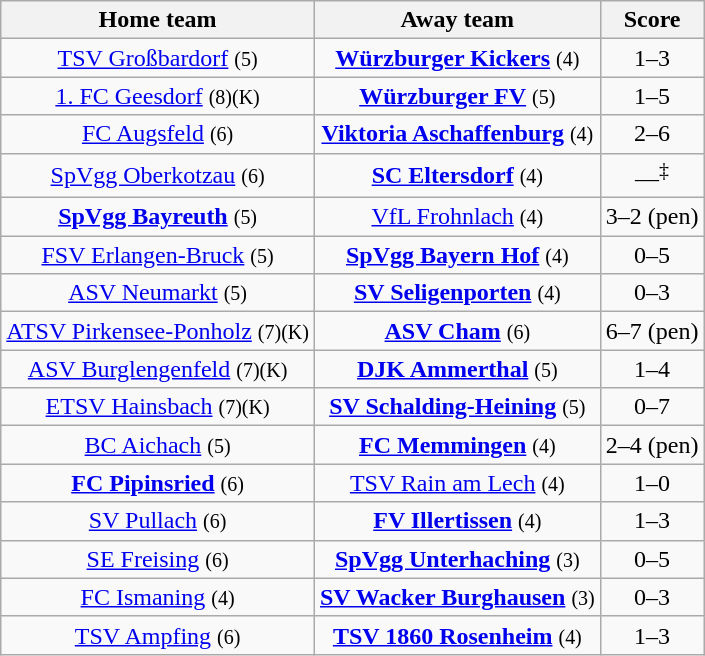<table class="wikitable" style="text-align: center">
<tr>
<th>Home team</th>
<th>Away team</th>
<th>Score</th>
</tr>
<tr>
<td><a href='#'>TSV Großbardorf</a> <small>(5)</small></td>
<td><strong><a href='#'>Würzburger Kickers</a></strong> <small>(4)</small></td>
<td>1–3</td>
</tr>
<tr>
<td><a href='#'>1. FC Geesdorf</a> <small>(8)(K)</small></td>
<td><strong><a href='#'>Würzburger FV</a></strong> <small>(5)</small></td>
<td>1–5</td>
</tr>
<tr>
<td><a href='#'>FC Augsfeld</a> <small>(6)</small></td>
<td><strong><a href='#'>Viktoria Aschaffenburg</a></strong> <small>(4)</small></td>
<td>2–6</td>
</tr>
<tr>
<td><a href='#'>SpVgg Oberkotzau</a> <small>(6)</small></td>
<td><strong><a href='#'>SC Eltersdorf</a></strong> <small>(4)</small></td>
<td>—<sup>‡</sup></td>
</tr>
<tr>
<td><strong><a href='#'>SpVgg Bayreuth</a></strong> <small>(5)</small></td>
<td><a href='#'>VfL Frohnlach</a> <small>(4)</small></td>
<td>3–2 (pen)</td>
</tr>
<tr>
<td><a href='#'>FSV Erlangen-Bruck</a> <small>(5)</small></td>
<td><strong><a href='#'>SpVgg Bayern Hof</a></strong> <small>(4)</small></td>
<td>0–5</td>
</tr>
<tr>
<td><a href='#'>ASV Neumarkt</a> <small>(5)</small></td>
<td><strong><a href='#'>SV Seligenporten</a></strong> <small>(4)</small></td>
<td>0–3</td>
</tr>
<tr>
<td><a href='#'>ATSV Pirkensee-Ponholz</a> <small>(7)(K)</small></td>
<td><strong><a href='#'>ASV Cham</a></strong> <small>(6)</small></td>
<td>6–7 (pen)</td>
</tr>
<tr>
<td><a href='#'>ASV Burglengenfeld</a> <small>(7)(K)</small></td>
<td><strong><a href='#'>DJK Ammerthal</a></strong> <small>(5)</small></td>
<td>1–4</td>
</tr>
<tr>
<td><a href='#'>ETSV Hainsbach</a> <small>(7)(K)</small></td>
<td><strong><a href='#'>SV Schalding-Heining</a></strong> <small>(5)</small></td>
<td>0–7</td>
</tr>
<tr>
<td><a href='#'>BC Aichach</a> <small>(5)</small></td>
<td><strong><a href='#'>FC Memmingen</a></strong> <small>(4)</small></td>
<td>2–4 (pen)</td>
</tr>
<tr>
<td><strong><a href='#'>FC Pipinsried</a></strong> <small>(6)</small></td>
<td><a href='#'>TSV Rain am Lech</a> <small>(4)</small></td>
<td>1–0</td>
</tr>
<tr>
<td><a href='#'>SV Pullach</a> <small>(6)</small></td>
<td><strong><a href='#'>FV Illertissen</a></strong> <small>(4)</small></td>
<td>1–3</td>
</tr>
<tr>
<td><a href='#'>SE Freising</a> <small>(6)</small></td>
<td><strong><a href='#'>SpVgg Unterhaching</a></strong> <small>(3)</small></td>
<td>0–5</td>
</tr>
<tr>
<td><a href='#'>FC Ismaning</a> <small>(4)</small></td>
<td><strong><a href='#'>SV Wacker Burghausen</a></strong> <small>(3)</small></td>
<td>0–3</td>
</tr>
<tr>
<td><a href='#'>TSV Ampfing</a> <small>(6)</small></td>
<td><strong><a href='#'>TSV 1860 Rosenheim</a></strong> <small>(4)</small></td>
<td>1–3</td>
</tr>
</table>
